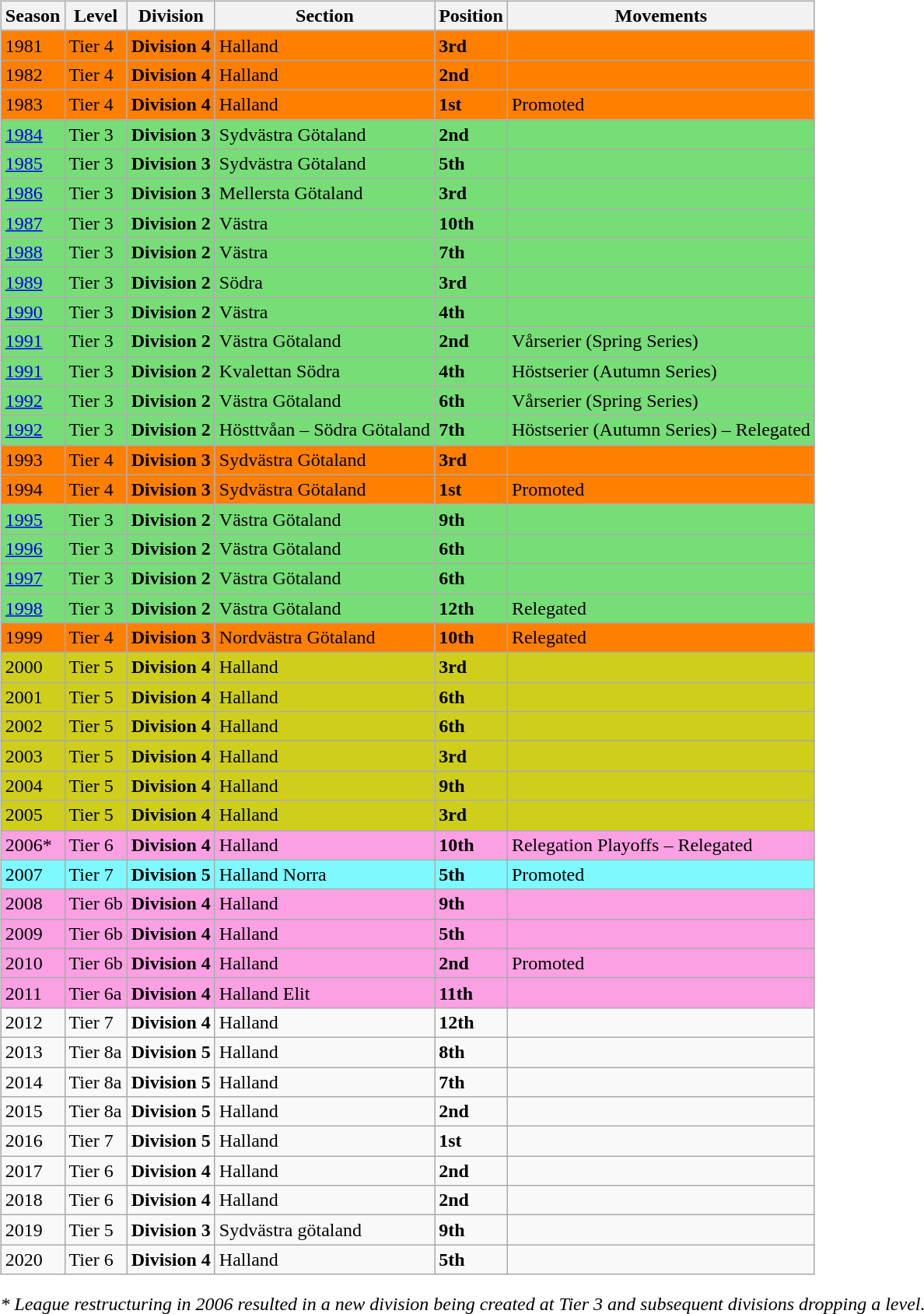<table>
<tr>
<td valign="top" width=0%><br><table class="wikitable">
<tr style="background:#f0f6fa;">
<th><strong>Season</strong></th>
<th><strong>Level</strong></th>
<th><strong>Division</strong></th>
<th><strong>Section</strong></th>
<th><strong>Position</strong></th>
<th><strong>Movements</strong></th>
</tr>
<tr>
<td style="background:#FF7F00;">1981</td>
<td style="background:#FF7F00;">Tier 4</td>
<td style="background:#FF7F00;"><strong>Division 4</strong></td>
<td style="background:#FF7F00;">Halland</td>
<td style="background:#FF7F00;"><strong>3rd</strong></td>
<td style="background:#FF7F00;"></td>
</tr>
<tr>
<td style="background:#FF7F00;">1982</td>
<td style="background:#FF7F00;">Tier 4</td>
<td style="background:#FF7F00;"><strong>Division 4</strong></td>
<td style="background:#FF7F00;">Halland</td>
<td style="background:#FF7F00;"><strong>2nd</strong></td>
<td style="background:#FF7F00;"></td>
</tr>
<tr>
<td style="background:#FF7F00;">1983</td>
<td style="background:#FF7F00;">Tier 4</td>
<td style="background:#FF7F00;"><strong>Division 4</strong></td>
<td style="background:#FF7F00;">Halland</td>
<td style="background:#FF7F00;"><strong>1st</strong></td>
<td style="background:#FF7F00;">Promoted</td>
</tr>
<tr>
<td style="background:#77DD77;"><a href='#'>1984</a></td>
<td style="background:#77DD77;">Tier 3</td>
<td style="background:#77DD77;"><strong>Division 3</strong></td>
<td style="background:#77DD77;">Sydvästra Götaland</td>
<td style="background:#77DD77;"><strong>2nd</strong></td>
<td style="background:#77DD77;"></td>
</tr>
<tr>
<td style="background:#77DD77;"><a href='#'>1985</a></td>
<td style="background:#77DD77;">Tier 3</td>
<td style="background:#77DD77;"><strong>Division 3</strong></td>
<td style="background:#77DD77;">Sydvästra Götaland</td>
<td style="background:#77DD77;"><strong>5th</strong></td>
<td style="background:#77DD77;"></td>
</tr>
<tr>
<td style="background:#77DD77;"><a href='#'>1986</a></td>
<td style="background:#77DD77;">Tier 3</td>
<td style="background:#77DD77;"><strong>Division 3</strong></td>
<td style="background:#77DD77;">Mellersta Götaland</td>
<td style="background:#77DD77;"><strong>3rd</strong></td>
<td style="background:#77DD77;"></td>
</tr>
<tr>
<td style="background:#77DD77;"><a href='#'>1987</a></td>
<td style="background:#77DD77;">Tier 3</td>
<td style="background:#77DD77;"><strong>Division 2</strong></td>
<td style="background:#77DD77;">Västra</td>
<td style="background:#77DD77;"><strong>10th</strong></td>
<td style="background:#77DD77;"></td>
</tr>
<tr>
<td style="background:#77DD77;"><a href='#'>1988</a></td>
<td style="background:#77DD77;">Tier 3</td>
<td style="background:#77DD77;"><strong>Division 2</strong></td>
<td style="background:#77DD77;">Västra</td>
<td style="background:#77DD77;"><strong>7th</strong></td>
<td style="background:#77DD77;"></td>
</tr>
<tr>
<td style="background:#77DD77;"><a href='#'>1989</a></td>
<td style="background:#77DD77;">Tier 3</td>
<td style="background:#77DD77;"><strong>Division 2</strong></td>
<td style="background:#77DD77;">Södra</td>
<td style="background:#77DD77;"><strong>3rd</strong></td>
<td style="background:#77DD77;"></td>
</tr>
<tr>
<td style="background:#77DD77;"><a href='#'>1990</a></td>
<td style="background:#77DD77;">Tier 3</td>
<td style="background:#77DD77;"><strong>Division 2</strong></td>
<td style="background:#77DD77;">Västra</td>
<td style="background:#77DD77;"><strong>4th</strong></td>
<td style="background:#77DD77;"></td>
</tr>
<tr>
<td style="background:#77DD77;"><a href='#'>1991</a></td>
<td style="background:#77DD77;">Tier 3</td>
<td style="background:#77DD77;"><strong>Division 2</strong></td>
<td style="background:#77DD77;">Västra Götaland</td>
<td style="background:#77DD77;"><strong>2nd</strong></td>
<td style="background:#77DD77;">Vårserier (Spring Series)</td>
</tr>
<tr>
<td style="background:#77DD77;"><a href='#'>1991</a></td>
<td style="background:#77DD77;">Tier 3</td>
<td style="background:#77DD77;"><strong>Division 2</strong></td>
<td style="background:#77DD77;">Kvalettan Södra</td>
<td style="background:#77DD77;"><strong>4th</strong></td>
<td style="background:#77DD77;">Höstserier (Autumn Series)</td>
</tr>
<tr>
<td style="background:#77DD77;"><a href='#'>1992</a></td>
<td style="background:#77DD77;">Tier 3</td>
<td style="background:#77DD77;"><strong>Division 2</strong></td>
<td style="background:#77DD77;">Västra Götaland</td>
<td style="background:#77DD77;"><strong>6th</strong></td>
<td style="background:#77DD77;">Vårserier (Spring Series)</td>
</tr>
<tr>
<td style="background:#77DD77;"><a href='#'>1992</a></td>
<td style="background:#77DD77;">Tier 3</td>
<td style="background:#77DD77;"><strong>Division 2</strong></td>
<td style="background:#77DD77;">Hösttvåan – Södra Götaland</td>
<td style="background:#77DD77;"><strong>7th</strong></td>
<td style="background:#77DD77;">Höstserier (Autumn Series) – Relegated</td>
</tr>
<tr>
<td style="background:#FF7F00;">1993</td>
<td style="background:#FF7F00;">Tier 4</td>
<td style="background:#FF7F00;"><strong>Division 3</strong></td>
<td style="background:#FF7F00;">Sydvästra Götaland</td>
<td style="background:#FF7F00;"><strong>3rd</strong></td>
<td style="background:#FF7F00;"></td>
</tr>
<tr>
<td style="background:#FF7F00;">1994</td>
<td style="background:#FF7F00;">Tier 4</td>
<td style="background:#FF7F00;"><strong>Division 3</strong></td>
<td style="background:#FF7F00;">Sydvästra Götaland</td>
<td style="background:#FF7F00;"><strong>1st</strong></td>
<td style="background:#FF7F00;">Promoted</td>
</tr>
<tr>
<td style="background:#77DD77;"><a href='#'>1995</a></td>
<td style="background:#77DD77;">Tier 3</td>
<td style="background:#77DD77;"><strong>Division 2</strong></td>
<td style="background:#77DD77;">Västra Götaland</td>
<td style="background:#77DD77;"><strong>9th</strong></td>
<td style="background:#77DD77;"></td>
</tr>
<tr>
<td style="background:#77DD77;"><a href='#'>1996</a></td>
<td style="background:#77DD77;">Tier 3</td>
<td style="background:#77DD77;"><strong>Division 2</strong></td>
<td style="background:#77DD77;">Västra Götaland</td>
<td style="background:#77DD77;"><strong>6th</strong></td>
<td style="background:#77DD77;"></td>
</tr>
<tr>
<td style="background:#77DD77;"><a href='#'>1997</a></td>
<td style="background:#77DD77;">Tier 3</td>
<td style="background:#77DD77;"><strong>Division 2</strong></td>
<td style="background:#77DD77;">Västra Götaland</td>
<td style="background:#77DD77;"><strong>6th</strong></td>
<td style="background:#77DD77;"></td>
</tr>
<tr>
<td style="background:#77DD77;"><a href='#'>1998</a></td>
<td style="background:#77DD77;">Tier 3</td>
<td style="background:#77DD77;"><strong>Division 2</strong></td>
<td style="background:#77DD77;">Västra Götaland</td>
<td style="background:#77DD77;"><strong>12th</strong></td>
<td style="background:#77DD77;">Relegated</td>
</tr>
<tr>
<td style="background:#FF7F00;">1999</td>
<td style="background:#FF7F00;">Tier 4</td>
<td style="background:#FF7F00;"><strong>Division 3</strong></td>
<td style="background:#FF7F00;">Nordvästra Götaland</td>
<td style="background:#FF7F00;"><strong>10th</strong></td>
<td style="background:#FF7F00;">Relegated</td>
</tr>
<tr>
<td style="background:#CECE1B;">2000</td>
<td style="background:#CECE1B;">Tier 5</td>
<td style="background:#CECE1B;"><strong>Division 4</strong></td>
<td style="background:#CECE1B;">Halland</td>
<td style="background:#CECE1B;"><strong>3rd</strong></td>
<td style="background:#CECE1B;"></td>
</tr>
<tr>
<td style="background:#CECE1B;">2001</td>
<td style="background:#CECE1B;">Tier 5</td>
<td style="background:#CECE1B;"><strong>Division 4</strong></td>
<td style="background:#CECE1B;">Halland</td>
<td style="background:#CECE1B;"><strong>6th</strong></td>
<td style="background:#CECE1B;"></td>
</tr>
<tr>
<td style="background:#CECE1B;">2002</td>
<td style="background:#CECE1B;">Tier 5</td>
<td style="background:#CECE1B;"><strong>Division 4</strong></td>
<td style="background:#CECE1B;">Halland</td>
<td style="background:#CECE1B;"><strong>6th</strong></td>
<td style="background:#CECE1B;"></td>
</tr>
<tr>
<td style="background:#CECE1B;">2003</td>
<td style="background:#CECE1B;">Tier 5</td>
<td style="background:#CECE1B;"><strong>Division 4</strong></td>
<td style="background:#CECE1B;">Halland</td>
<td style="background:#CECE1B;"><strong>3rd</strong></td>
<td style="background:#CECE1B;"></td>
</tr>
<tr>
<td style="background:#CECE1B;">2004</td>
<td style="background:#CECE1B;">Tier 5</td>
<td style="background:#CECE1B;"><strong>Division 4</strong></td>
<td style="background:#CECE1B;">Halland</td>
<td style="background:#CECE1B;"><strong>9th</strong></td>
<td style="background:#CECE1B;"></td>
</tr>
<tr>
<td style="background:#CECE1B;">2005</td>
<td style="background:#CECE1B;">Tier 5</td>
<td style="background:#CECE1B;"><strong>Division 4</strong></td>
<td style="background:#CECE1B;">Halland</td>
<td style="background:#CECE1B;"><strong>3rd</strong></td>
<td style="background:#CECE1B;"></td>
</tr>
<tr>
<td style="background:#FBA0E3;">2006*</td>
<td style="background:#FBA0E3;">Tier 6</td>
<td style="background:#FBA0E3;"><strong>Division 4</strong></td>
<td style="background:#FBA0E3;">Halland</td>
<td style="background:#FBA0E3;"><strong>10th</strong></td>
<td style="background:#FBA0E3;">Relegation Playoffs – Relegated</td>
</tr>
<tr>
<td style="background:#7DF9FF;">2007</td>
<td style="background:#7DF9FF;">Tier 7</td>
<td style="background:#7DF9FF;"><strong>Division 5</strong></td>
<td style="background:#7DF9FF;">Halland Norra</td>
<td style="background:#7DF9FF;"><strong>5th</strong></td>
<td style="background:#7DF9FF;">Promoted</td>
</tr>
<tr>
<td style="background:#FBA0E3;">2008</td>
<td style="background:#FBA0E3;">Tier 6b</td>
<td style="background:#FBA0E3;"><strong>Division 4</strong></td>
<td style="background:#FBA0E3;">Halland</td>
<td style="background:#FBA0E3;"><strong>9th</strong></td>
<td style="background:#FBA0E3;"></td>
</tr>
<tr>
<td style="background:#FBA0E3;">2009</td>
<td style="background:#FBA0E3;">Tier 6b</td>
<td style="background:#FBA0E3;"><strong>Division 4</strong></td>
<td style="background:#FBA0E3;">Halland</td>
<td style="background:#FBA0E3;"><strong>5th</strong></td>
<td style="background:#FBA0E3;"></td>
</tr>
<tr>
<td style="background:#FBA0E3;">2010</td>
<td style="background:#FBA0E3;">Tier 6b</td>
<td style="background:#FBA0E3;"><strong>Division 4</strong></td>
<td style="background:#FBA0E3;">Halland</td>
<td style="background:#FBA0E3;"><strong>2nd</strong></td>
<td style="background:#FBA0E3;">Promoted</td>
</tr>
<tr>
<td style="background:#FBA0E3;">2011</td>
<td style="background:#FBA0E3;">Tier 6a</td>
<td style="background:#FBA0E3;"><strong>Division 4</strong></td>
<td style="background:#FBA0E3;">Halland Elit</td>
<td style="background:#FBA0E3;"><strong>11th</strong></td>
<td style="background:#FBA0E3;"></td>
</tr>
<tr>
<td>2012</td>
<td>Tier 7</td>
<td><strong>Division 4</strong></td>
<td>Halland</td>
<td><strong>12th</strong></td>
<td></td>
</tr>
<tr>
<td>2013</td>
<td>Tier 8a</td>
<td><strong>Division 5</strong></td>
<td>Halland</td>
<td><strong>8th</strong></td>
<td></td>
</tr>
<tr>
<td>2014</td>
<td>Tier 8a</td>
<td><strong>Division 5</strong></td>
<td>Halland</td>
<td><strong>7th</strong></td>
<td></td>
</tr>
<tr>
<td>2015</td>
<td>Tier 8a</td>
<td><strong>Division 5</strong></td>
<td>Halland</td>
<td><strong>2nd</strong></td>
<td></td>
</tr>
<tr>
<td>2016</td>
<td>Tier 7</td>
<td><strong>Division 5</strong></td>
<td>Halland</td>
<td><strong>1st</strong></td>
<td></td>
</tr>
<tr>
<td>2017</td>
<td>Tier 6</td>
<td><strong>Division 4</strong></td>
<td>Halland</td>
<td><strong>2nd</strong></td>
<td></td>
</tr>
<tr>
<td>2018</td>
<td>Tier 6</td>
<td><strong>Division 4</strong></td>
<td>Halland</td>
<td><strong>2nd</strong></td>
<td></td>
</tr>
<tr>
<td>2019</td>
<td>Tier 5</td>
<td><strong>Division 3</strong></td>
<td>Sydvästra götaland</td>
<td><strong>9th</strong></td>
<td></td>
</tr>
<tr>
<td>2020</td>
<td>Tier 6</td>
<td><strong>Division 4</strong></td>
<td>Halland</td>
<td><strong>5th</strong></td>
<td></td>
</tr>
</table>
<em>* League restructuring in 2006 resulted in a new division being created at Tier 3 and subsequent divisions dropping a level.</em>


</td>
</tr>
</table>
